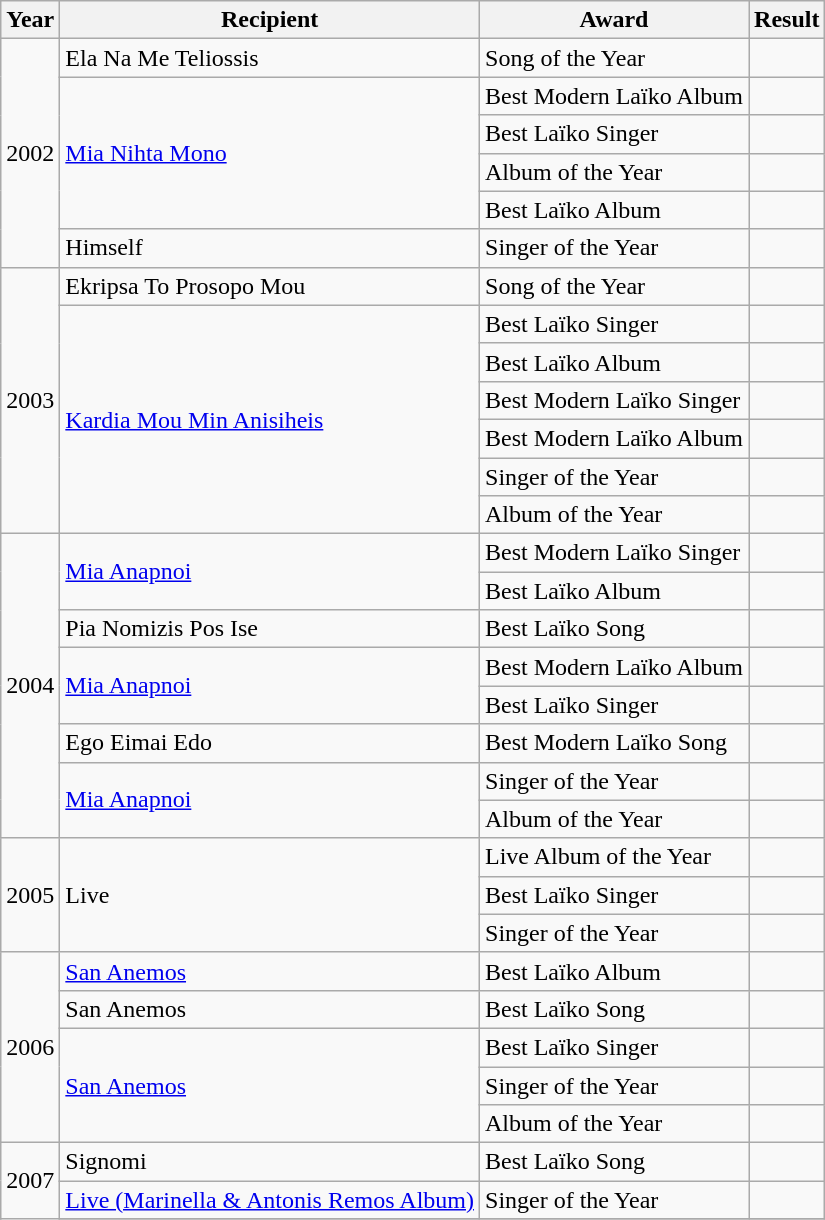<table class="wikitable">
<tr>
<th>Year</th>
<th>Recipient</th>
<th>Award</th>
<th>Result</th>
</tr>
<tr>
<td rowspan="6">2002</td>
<td>Ela Na Me Teliossis</td>
<td>Song of the Year</td>
<td></td>
</tr>
<tr>
<td rowspan="4"><a href='#'>Mia Nihta Mono</a></td>
<td>Best Modern Laïko Album</td>
<td></td>
</tr>
<tr>
<td>Best Laïko Singer</td>
<td></td>
</tr>
<tr>
<td>Album of the Year</td>
<td></td>
</tr>
<tr>
<td>Best Laïko Album</td>
<td></td>
</tr>
<tr>
<td>Himself</td>
<td>Singer of the Year</td>
<td></td>
</tr>
<tr>
<td rowspan="7">2003</td>
<td>Ekripsa To Prosopo Mou</td>
<td>Song of the Year</td>
<td></td>
</tr>
<tr>
<td rowspan="6"><a href='#'>Kardia Mou Min Anisiheis</a></td>
<td>Best Laïko Singer</td>
<td></td>
</tr>
<tr>
<td>Best Laïko Album</td>
<td></td>
</tr>
<tr>
<td>Best Modern Laïko Singer</td>
<td></td>
</tr>
<tr>
<td>Best Modern Laïko Album</td>
<td></td>
</tr>
<tr>
<td>Singer of the Year</td>
<td></td>
</tr>
<tr>
<td>Album of the Year</td>
<td></td>
</tr>
<tr>
<td rowspan="8">2004</td>
<td rowspan="2"><a href='#'>Mia Anapnoi</a></td>
<td>Best Modern Laïko Singer</td>
<td></td>
</tr>
<tr>
<td>Best Laïko Album</td>
<td></td>
</tr>
<tr>
<td>Pia Nomizis Pos Ise</td>
<td>Best Laïko Song</td>
<td></td>
</tr>
<tr>
<td rowspan="2"><a href='#'>Mia Anapnoi</a></td>
<td>Best Modern Laïko Album</td>
<td></td>
</tr>
<tr>
<td>Best Laïko Singer</td>
<td></td>
</tr>
<tr>
<td>Ego Eimai Edo</td>
<td>Best Modern Laïko Song</td>
<td></td>
</tr>
<tr>
<td rowspan="2"><a href='#'>Mia Anapnoi</a></td>
<td>Singer of the Year</td>
<td></td>
</tr>
<tr>
<td>Album of the Year</td>
<td></td>
</tr>
<tr>
<td rowspan="3">2005</td>
<td rowspan="3">Live</td>
<td>Live Album of the Year</td>
<td></td>
</tr>
<tr>
<td>Best Laïko Singer</td>
<td></td>
</tr>
<tr>
<td>Singer of the Year</td>
<td></td>
</tr>
<tr>
<td rowspan="5">2006</td>
<td><a href='#'>San Anemos</a></td>
<td>Best Laïko Album</td>
<td></td>
</tr>
<tr>
<td>San Anemos</td>
<td>Best Laïko Song</td>
<td></td>
</tr>
<tr>
<td rowspan="3"><a href='#'>San Anemos</a></td>
<td>Best Laïko Singer</td>
<td></td>
</tr>
<tr>
<td>Singer of the Year</td>
<td></td>
</tr>
<tr>
<td>Album of the Year</td>
<td></td>
</tr>
<tr>
<td rowspan="7">2007</td>
<td>Signomi</td>
<td>Best Laïko Song</td>
<td></td>
</tr>
<tr>
<td><a href='#'>Live (Marinella & Antonis Remos Album)</a></td>
<td>Singer of the Year</td>
<td></td>
</tr>
<tr>
</tr>
</table>
